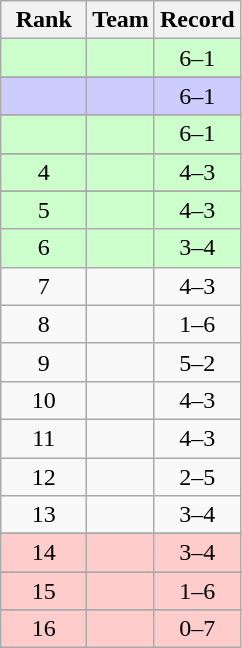<table class="wikitable" style="text-align: center">
<tr>
<th width=50>Rank</th>
<th>Team</th>
<th width=50>Record</th>
</tr>
<tr bgcolor=#ccffcc>
<td></td>
<td align=left></td>
<td>6–1</td>
</tr>
<tr>
</tr>
<tr bgcolor=#ccccff>
<td></td>
<td align=left></td>
<td>6–1</td>
</tr>
<tr>
</tr>
<tr bgcolor=#ccffcc>
<td></td>
<td align=left></td>
<td>6–1</td>
</tr>
<tr>
</tr>
<tr bgcolor=#ccffcc>
<td>4</td>
<td align=left></td>
<td>4–3</td>
</tr>
<tr>
</tr>
<tr bgcolor=#ccffcc>
<td>5</td>
<td align=left></td>
<td>4–3</td>
</tr>
<tr bgcolor=#ccffcc>
<td>6</td>
<td align=left></td>
<td>3–4</td>
</tr>
<tr>
<td>7</td>
<td align=left></td>
<td>4–3</td>
</tr>
<tr>
<td>8</td>
<td align=left></td>
<td>1–6</td>
</tr>
<tr>
<td>9</td>
<td align=left></td>
<td>5–2</td>
</tr>
<tr>
<td>10</td>
<td align=left></td>
<td>4–3</td>
</tr>
<tr>
<td>11</td>
<td align=left></td>
<td>4–3</td>
</tr>
<tr>
<td>12</td>
<td align=left></td>
<td>2–5</td>
</tr>
<tr>
<td>13</td>
<td align=left></td>
<td>3–4</td>
</tr>
<tr>
</tr>
<tr bgcolor=#ffcccc>
<td>14</td>
<td align=left></td>
<td>3–4</td>
</tr>
<tr>
</tr>
<tr bgcolor=#ffcccc>
<td>15</td>
<td align=left></td>
<td>1–6</td>
</tr>
<tr>
</tr>
<tr bgcolor=#ffcccc>
<td>16</td>
<td align=left></td>
<td>0–7</td>
</tr>
</table>
